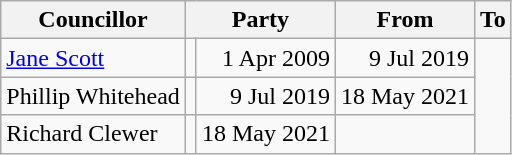<table class=wikitable>
<tr>
<th>Councillor</th>
<th colspan=2>Party</th>
<th>From</th>
<th>To</th>
</tr>
<tr>
<td><a href='#'>Jane Scott</a></td>
<td></td>
<td align=right>1 Apr 2009</td>
<td align=right>9 Jul 2019</td>
</tr>
<tr>
<td>Phillip Whitehead</td>
<td></td>
<td align=right>9 Jul 2019</td>
<td align=right>18 May 2021</td>
</tr>
<tr>
<td>Richard Clewer</td>
<td></td>
<td align=right>18 May 2021</td>
<td></td>
</tr>
</table>
